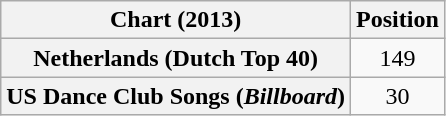<table class="wikitable sortable plainrowheaders" style="text-align:center">
<tr>
<th scope="col">Chart (2013)</th>
<th scope="col">Position</th>
</tr>
<tr>
<th scope="row">Netherlands (Dutch Top 40)</th>
<td>149</td>
</tr>
<tr>
<th scope="row">US Dance Club Songs (<em>Billboard</em>)</th>
<td>30</td>
</tr>
</table>
